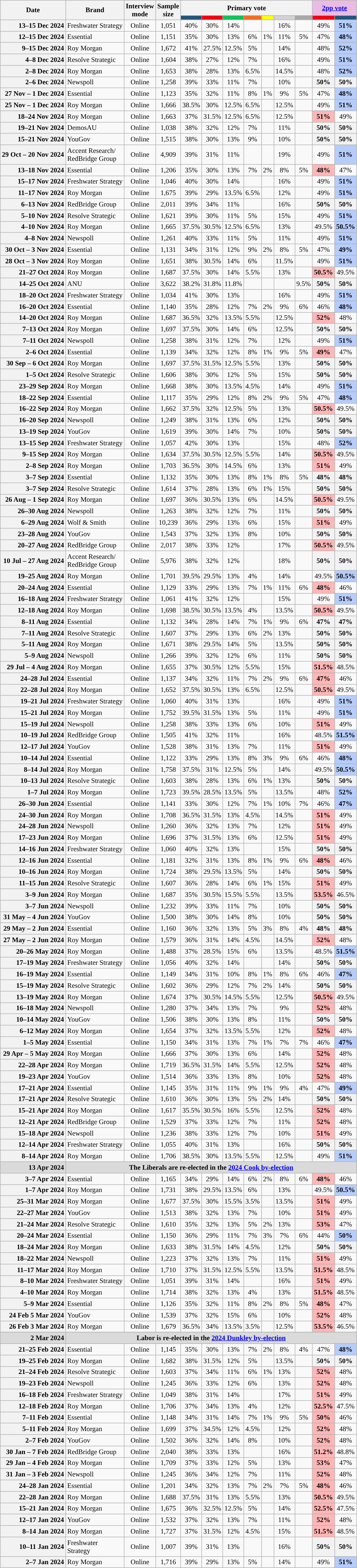<table class="wikitable sortable mw-collapsible nowrap tpl-blanktable" style="text-align:center;font-size:90%">
<tr>
<th rowspan=2>Date</th>
<th rowspan=2>Brand</th>
<th rowspan=2 class=unsortable>Interview<br>mode</th>
<th rowspan=2 class=unsortable>Sample<br>size</th>
<th colspan="7">Primary vote</th>
<th colspan=2 class=unsortable style=background:#ebbce3><a href='#'>2pp vote</a></th>
</tr>
<tr>
<th class="unsortable" style=background:#225479></th>
<th class="unsortable" style="background:#F00011"></th>
<th class=unsortable style=background:#10C25B></th>
<th class=unsortable style=background:#f36c21></th>
<th class=unsortable style=background:yellow></th>
<th class=unsortable style=background:lightgray></th>
<th class=unsortable style=background:darkgrey></th>
<th class="unsortable" style="background:#F00011"></th>
<th class="unsortable" style=background:#225479></th>
</tr>
<tr>
<th style=text-align:right>13–15 Dec 2024</th>
<td style=text-align:left>Freshwater Strategy</td>
<td>Online</td>
<td>1,051</td>
<td>40%</td>
<td>30%</td>
<td>14%</td>
<td></td>
<td></td>
<td>16%</td>
<td></td>
<td>49%</td>
<th style="background:#B6CDFB">51%</th>
</tr>
<tr>
<th style=text-align:right>12–15 Dec 2024</th>
<td style=text-align:left>Essential</td>
<td>Online</td>
<td>1,151</td>
<td>35%</td>
<td>30%</td>
<td>13%</td>
<td>6%</td>
<td>1%</td>
<td>11%</td>
<td>5%</td>
<td>47%</td>
<td style="background:#B6CDFB"><strong>48%</strong></td>
</tr>
<tr>
<th style=text-align:right>9–15 Dec 2024</th>
<td style=text-align:left>Roy Morgan</td>
<td>Online</td>
<td>1,672</td>
<td>41%</td>
<td>27.5%</td>
<td>12.5%</td>
<td>5%</td>
<td></td>
<td>14%</td>
<td></td>
<td>48%</td>
<th style="background:#B6CDFB">52%</th>
</tr>
<tr>
<th style=text-align:right>4–8 Dec 2024</th>
<td style=text-align:left>Resolve Strategic</td>
<td>Online</td>
<td>1,604</td>
<td>38%</td>
<td>27%</td>
<td>12%</td>
<td>7%</td>
<td></td>
<td>16%</td>
<td></td>
<td>49%</td>
<th style="background:#B6CDFB">51%</th>
</tr>
<tr>
<th style=text-align:right>2–8 Dec 2024</th>
<td style=text-align:left>Roy Morgan</td>
<td>Online</td>
<td>1,653</td>
<td>38%</td>
<td>28%</td>
<td>13%</td>
<td>6.5%</td>
<td></td>
<td>14.5%</td>
<td></td>
<td>48%</td>
<th style="background:#B6CDFB">52%</th>
</tr>
<tr>
<th style=text-align:right>2–6 Dec 2024</th>
<td style=text-align:left>Newspoll</td>
<td>Online</td>
<td>1,258</td>
<td>39%</td>
<td>33%</td>
<td>11%</td>
<td>7%</td>
<td></td>
<td>10%</td>
<td></td>
<th>50%</th>
<th>50%</th>
</tr>
<tr>
<th style=text-align:right>27 Nov – 1 Dec 2024</th>
<td style=text-align:left>Essential</td>
<td>Online</td>
<td>1,123</td>
<td>35%</td>
<td>32%</td>
<td>11%</td>
<td>8%</td>
<td>1%</td>
<td>9%</td>
<td>5%</td>
<td>47%</td>
<td style="background:#B6CDFB"><strong>48%</strong></td>
</tr>
<tr>
<th style=text-align:right>25 Nov – 1 Dec 2024</th>
<td style=text-align:left>Roy Morgan</td>
<td>Online</td>
<td>1,666</td>
<td>38.5%</td>
<td>30%</td>
<td>12.5%</td>
<td>6.5%</td>
<td></td>
<td>12.5%</td>
<td></td>
<td>49%</td>
<th style="background:#B6CDFB">51%</th>
</tr>
<tr>
<th style=text-align:right>18–24 Nov 2024</th>
<td style=text-align:left>Roy Morgan</td>
<td>Online</td>
<td>1,663</td>
<td>37%</td>
<td>31.5%</td>
<td>12.5%</td>
<td>6.5%</td>
<td></td>
<td>12.5%</td>
<td></td>
<td style=background:#FFB6B6><strong>51%</strong></td>
<td>49%</td>
</tr>
<tr>
<th style=text-align:right>19–21 Nov 2024</th>
<td style=text-align:left>DemosAU</td>
<td>Online</td>
<td>1,038</td>
<td>38%</td>
<td>32%</td>
<td>12%</td>
<td>7%</td>
<td></td>
<td>11%</td>
<td></td>
<th>50%</th>
<th>50%</th>
</tr>
<tr>
<th style=text-align:right>15–21 Nov 2024</th>
<td style=text-align:left>YouGov</td>
<td>Online</td>
<td>1,515</td>
<td>38%</td>
<td>30%</td>
<td>13%</td>
<td>9%</td>
<td></td>
<td>10%</td>
<td></td>
<th>50%</th>
<th>50%</th>
</tr>
<tr>
<th style=text-align:right>29 Oct – 20 Nov 2024</th>
<td style=text-align:left>Accent Research/<br>RedBridge Group</td>
<td>Online</td>
<td>4,909</td>
<td>39%</td>
<td>31%</td>
<td>11%</td>
<td></td>
<td></td>
<td>19%</td>
<td></td>
<td>49%</td>
<th style="background:#B6CDFB">51%</th>
</tr>
<tr>
<th style=text-align:right>13–18 Nov 2024</th>
<td style=text-align:left>Essential</td>
<td>Online</td>
<td>1,206</td>
<td>35%</td>
<td>30%</td>
<td>13%</td>
<td>7%</td>
<td>2%</td>
<td>8%</td>
<td>5%</td>
<td style=background:#FFB6B6><strong>48%</strong></td>
<td>47%</td>
</tr>
<tr>
<th style=text-align:right>15–17 Nov 2024</th>
<td style=text-align:left>Freshwater Strategy</td>
<td>Online</td>
<td>1,046</td>
<td>40%</td>
<td>30%</td>
<td>14%</td>
<td></td>
<td></td>
<td>16%</td>
<td></td>
<td>49%</td>
<th style="background:#B6CDFB">51%</th>
</tr>
<tr>
<th style=text-align:right>11–17 Nov 2024</th>
<td style=text-align:left>Roy Morgan</td>
<td>Online</td>
<td>1,675</td>
<td>39%</td>
<td>29%</td>
<td>13.5%</td>
<td>6.5%</td>
<td></td>
<td>12%</td>
<td></td>
<td>49%</td>
<th style="background:#B6CDFB">51%</th>
</tr>
<tr>
<th style=text-align:right>6–13 Nov 2024</th>
<td style=text-align:left>RedBridge Group</td>
<td>Online</td>
<td>2,011</td>
<td>39%</td>
<td>34%</td>
<td>11%</td>
<td></td>
<td></td>
<td>16%</td>
<td></td>
<th>50%</th>
<th>50%</th>
</tr>
<tr>
<th style=text-align:right>5–10 Nov 2024</th>
<td style=text-align:left>Resolve Strategic</td>
<td>Online</td>
<td>1,621</td>
<td>39%</td>
<td>30%</td>
<td>11%</td>
<td>5%</td>
<td></td>
<td>15%</td>
<td></td>
<td>49%</td>
<th style="background:#B6CDFB">51%</th>
</tr>
<tr>
<th style=text-align:right>4–10 Nov 2024</th>
<td style=text-align:left>Roy Morgan</td>
<td>Online</td>
<td>1,665</td>
<td>37.5%</td>
<td>30.5%</td>
<td>12.5%</td>
<td>6.5%</td>
<td></td>
<td>13%</td>
<td></td>
<td>49.5%</td>
<th style="background:#B6CDFB">50.5%</th>
</tr>
<tr>
<th style=text-align:right>4–8 Nov 2024</th>
<td style=text-align:left>Newspoll</td>
<td>Online</td>
<td>1,261</td>
<td>40%</td>
<td>33%</td>
<td>11%</td>
<td>5%</td>
<td></td>
<td>11%</td>
<td></td>
<td>49%</td>
<th style="background:#B6CDFB">51%</th>
</tr>
<tr>
<th style=text-align:right>30 Oct – 3 Nov 2024</th>
<td style=text-align:left>Essential</td>
<td>Online</td>
<td>1,131</td>
<td>34%</td>
<td>31%</td>
<td>12%</td>
<td>9%</td>
<td>2%</td>
<td>8%</td>
<td>5%</td>
<td>47%</td>
<th style="background:#B6CDFB">49%</th>
</tr>
<tr>
<th style=text-align:right>28 Oct – 3 Nov 2024</th>
<td style=text-align:left>Roy Morgan</td>
<td>Online</td>
<td>1,651</td>
<td>38%</td>
<td>30.5%</td>
<td>14%</td>
<td>6%</td>
<td></td>
<td>11.5%</td>
<td></td>
<td>49%</td>
<th style="background:#B6CDFB">51%</th>
</tr>
<tr>
<th style=text-align:right>21–27 Oct 2024</th>
<td style=text-align:left>Roy Morgan</td>
<td>Online</td>
<td>1,687</td>
<td>37.5%</td>
<td>30%</td>
<td>14%</td>
<td>5.5%</td>
<td></td>
<td>13%</td>
<td></td>
<td style=background:#FFB6B6><strong>50.5%</strong></td>
<td>49.5%</td>
</tr>
<tr>
<th style=text-align:right>14–25 Oct 2024</th>
<td style=text-align:left>ANU </td>
<td>Online</td>
<td>3,622</td>
<td>38.2%</td>
<td>31.8%</td>
<td>11.8%</td>
<td></td>
<td></td>
<td></td>
<td>9.5%</td>
<th>50%</th>
<th>50%</th>
</tr>
<tr>
<th style=text-align:right>18–20 Oct 2024</th>
<td style=text-align:left>Freshwater Strategy</td>
<td>Online</td>
<td>1,034</td>
<td>41%</td>
<td>30%</td>
<td>13%</td>
<td></td>
<td></td>
<td>16%</td>
<td></td>
<td>49%</td>
<th style="background:#B6CDFB">51%</th>
</tr>
<tr>
<th style=text-align:right>16–20 Oct 2024</th>
<td style=text-align:left>Essential</td>
<td>Online</td>
<td>1,140</td>
<td>35%</td>
<td>28%</td>
<td>12%</td>
<td>7%</td>
<td>2%</td>
<td>9%</td>
<td>6%</td>
<td>46%</td>
<th style="background:#B6CDFB">48%</th>
</tr>
<tr>
<th style=text-align:right>14–20 Oct 2024</th>
<td style=text-align:left>Roy Morgan</td>
<td>Online</td>
<td>1,687</td>
<td>36.5%</td>
<td>32%</td>
<td>13.5%</td>
<td>5.5%</td>
<td></td>
<td>12.5%</td>
<td></td>
<th style=background:#FFB6B6>52%</th>
<td>48%</td>
</tr>
<tr>
<th style=text-align:right>7–13 Oct 2024</th>
<td style=text-align:left>Roy Morgan</td>
<td>Online</td>
<td>1,697</td>
<td>37.5%</td>
<td>30%</td>
<td>14%</td>
<td>6%</td>
<td></td>
<td>12.5%</td>
<td></td>
<th>50%</th>
<th>50%</th>
</tr>
<tr>
<th style=text-align:right>7–11 Oct 2024</th>
<td style=text-align:left>Newspoll</td>
<td>Online</td>
<td>1,258</td>
<td>38%</td>
<td>31%</td>
<td>12%</td>
<td>7%</td>
<td></td>
<td>12%</td>
<td></td>
<td>49%</td>
<th style="background:#B6CDFB">51%</th>
</tr>
<tr>
<th style=text-align:right>2–6 Oct 2024</th>
<td style=text-align:left>Essential</td>
<td>Online</td>
<td>1,139</td>
<td>34%</td>
<td>32%</td>
<td>12%</td>
<td>8%</td>
<td>1%</td>
<td>9%</td>
<td>5%</td>
<th style=background:#FFB6B6>49%</th>
<td>47%</td>
</tr>
<tr>
<th style=text-align:right>30 Sep – 6 Oct 2024</th>
<td style=text-align:left>Roy Morgan</td>
<td>Online</td>
<td>1,697</td>
<td>37.5%</td>
<td>31.5%</td>
<td>12.5%</td>
<td>5.5%</td>
<td></td>
<td>13%</td>
<td></td>
<th>50%</th>
<th>50%</th>
</tr>
<tr>
<th style=text-align:right>1–5 Oct 2024</th>
<td style=text-align:left>Resolve Strategic</td>
<td>Online</td>
<td>1,606</td>
<td>38%</td>
<td>30%</td>
<td>12%</td>
<td>5%</td>
<td></td>
<td>15%</td>
<td></td>
<th>50%</th>
<th>50%</th>
</tr>
<tr>
<th style=text-align:right>23–29 Sep 2024</th>
<td style=text-align:left>Roy Morgan</td>
<td>Online</td>
<td>1,668</td>
<td>38%</td>
<td>30%</td>
<td>13.5%</td>
<td>4.5%</td>
<td></td>
<td>14%</td>
<td></td>
<td>49%</td>
<th style="background:#B6CDFB">51%</th>
</tr>
<tr>
<th style=text-align:right>18–22 Sep 2024</th>
<td style=text-align:left>Essential</td>
<td>Online</td>
<td>1,117</td>
<td>35%</td>
<td>29%</td>
<td>12%</td>
<td>8%</td>
<td>2%</td>
<td>9%</td>
<td>5%</td>
<td>47%</td>
<th style="background:#B6CDFB">48%</th>
</tr>
<tr>
<th style=text-align:right>16–22 Sep 2024</th>
<td style=text-align:left>Roy Morgan</td>
<td>Online</td>
<td>1,662</td>
<td>37.5%</td>
<td>32%</td>
<td>12.5%</td>
<td>5%</td>
<td></td>
<td>13%</td>
<td></td>
<th style=background:#FFB6B6>50.5%</th>
<td>49.5%</td>
</tr>
<tr>
<th style=text-align:right>16–20 Sep 2024</th>
<td style=text-align:left>Newspoll</td>
<td>Online</td>
<td>1,249</td>
<td>38%</td>
<td>31%</td>
<td>13%</td>
<td>6%</td>
<td></td>
<td>12%</td>
<td></td>
<th>50%</th>
<th>50%</th>
</tr>
<tr>
<th style=text-align:right>13–19 Sep 2024</th>
<td style=text-align:left>YouGov</td>
<td>Online</td>
<td>1,619</td>
<td>39%</td>
<td>30%</td>
<td>14%</td>
<td>7%</td>
<td></td>
<td>10%</td>
<td></td>
<th>50%</th>
<th>50%</th>
</tr>
<tr>
<th style=text-align:right>13–15 Sep 2024</th>
<td style=text-align:left>Freshwater Strategy</td>
<td>Online</td>
<td>1,057</td>
<td>42%</td>
<td>30%</td>
<td>13%</td>
<td></td>
<td></td>
<td>15%</td>
<td></td>
<td>48%</td>
<th style="background:#B6CDFB">52%</th>
</tr>
<tr>
<th style=text-align:right>9–15 Sep 2024</th>
<td style=text-align:left>Roy Morgan</td>
<td>Online</td>
<td>1,634</td>
<td>37.5%</td>
<td>30.5%</td>
<td>12.5%</td>
<td>5.5%</td>
<td></td>
<td>14%</td>
<td></td>
<th style=background:#FFB6B6>50.5%</th>
<td>49.5%</td>
</tr>
<tr>
<th style=text-align:right>2–8 Sep 2024</th>
<td style=text-align:left>Roy Morgan</td>
<td>Online</td>
<td>1,703</td>
<td>36.5%</td>
<td>30%</td>
<td>14.5%</td>
<td>6%</td>
<td></td>
<td>13%</td>
<td></td>
<th style=background:#FFB6B6>51%</th>
<td>49%</td>
</tr>
<tr>
<th style=text-align:right>3–7 Sep 2024</th>
<td style=text-align:left>Essential</td>
<td>Online</td>
<td>1,132</td>
<td>35%</td>
<td>30%</td>
<td>13%</td>
<td>8%</td>
<td>1%</td>
<td>8%</td>
<td>5%</td>
<th>48%</th>
<th>48%</th>
</tr>
<tr>
<th style=text-align:right>3–7 Sep 2024</th>
<td style=text-align:left>Resolve Strategic</td>
<td>Online</td>
<td>1,614</td>
<td>37%</td>
<td>28%</td>
<td>13%</td>
<td>6%</td>
<td>1%</td>
<td>15%</td>
<td></td>
<th>50%</th>
<th>50%</th>
</tr>
<tr>
<th style=text-align:right>26 Aug – 1 Sep 2024</th>
<td style=text-align:left>Roy Morgan</td>
<td>Online</td>
<td>1,697</td>
<td>36%</td>
<td>30.5%</td>
<td>13%</td>
<td>6%</td>
<td></td>
<td>14.5%</td>
<td></td>
<th style=background:#FFB6B6>50.5%</th>
<td>49.5%</td>
</tr>
<tr>
<th style=text-align:right>26–30 Aug 2024</th>
<td style=text-align:left>Newspoll</td>
<td>Online</td>
<td>1,263</td>
<td>38%</td>
<td>32%</td>
<td>12%</td>
<td>7%</td>
<td></td>
<td>11%</td>
<td></td>
<th>50%</th>
<th>50%</th>
</tr>
<tr>
<th style=text-align:right>6–29 Aug 2024</th>
<td style=text-align:left>Wolf & Smith</td>
<td>Online</td>
<td>10,239</td>
<td>36%</td>
<td>29%</td>
<td>13%</td>
<td>6%</td>
<td></td>
<td>15%</td>
<td></td>
<th style=background:#FFB6B6>51%</th>
<td>49%</td>
</tr>
<tr>
<th style=text-align:right>23–28 Aug 2024</th>
<td style=text-align:left>YouGov</td>
<td>Online</td>
<td>1,543</td>
<td>37%</td>
<td>32%</td>
<td>13%</td>
<td>8%</td>
<td></td>
<td>10%</td>
<td></td>
<th>50%</th>
<th>50%</th>
</tr>
<tr>
<th style=text-align:right>20–27 Aug 2024</th>
<td style=text-align:left>RedBridge Group</td>
<td>Online</td>
<td>2,017</td>
<td>38%</td>
<td>33%</td>
<td>12%</td>
<td></td>
<td></td>
<td>17%</td>
<td></td>
<th style=background:#FFB6B6>50.5%</th>
<td>49.5%</td>
</tr>
<tr>
<th style=text-align:right>10 Jul – 27 Aug 2024</th>
<td style=text-align:left>Accent Research/<br>RedBridge Group</td>
<td>Online</td>
<td>5,976</td>
<td>38%</td>
<td>32%</td>
<td>12%</td>
<td></td>
<td></td>
<td>18%</td>
<td></td>
<th>50%</th>
<th>50%</th>
</tr>
<tr>
<th style=text-align:right>19–25 Aug 2024</th>
<td style=text-align:left>Roy Morgan</td>
<td>Online</td>
<td>1,701</td>
<td>39.5%</td>
<td>29.5%</td>
<td>13%</td>
<td>4%</td>
<td></td>
<td>14%</td>
<td></td>
<td>49.5%</td>
<th style="background:#B6CDFB">50.5%</th>
</tr>
<tr>
<th style=text-align:right>20–24 Aug 2024</th>
<td style=text-align:left>Essential</td>
<td>Online</td>
<td>1,129</td>
<td>33%</td>
<td>29%</td>
<td>13%</td>
<td>7%</td>
<td>1%</td>
<td>11%</td>
<td>6%</td>
<th style=background:#FFB6B6>48%</th>
<td>46%</td>
</tr>
<tr>
<th style=text-align:right>16–18 Aug 2024</th>
<td style=text-align:left>Freshwater Strategy</td>
<td>Online</td>
<td>1,061</td>
<td>41%</td>
<td>32%</td>
<td>12%</td>
<td></td>
<td></td>
<td>15%</td>
<td></td>
<td>49%</td>
<th style="background:#B6CDFB">51%</th>
</tr>
<tr>
<th style=text-align:right>12–18 Aug 2024</th>
<td style=text-align:left>Roy Morgan</td>
<td>Online</td>
<td>1,698</td>
<td>38.5%</td>
<td>30.5%</td>
<td>13.5%</td>
<td>4%</td>
<td></td>
<td>13.5%</td>
<td></td>
<th style=background:#FFB6B6>50.5%</th>
<td>49.5%</td>
</tr>
<tr>
<th style=text-align:right>8–11 Aug 2024</th>
<td style=text-align:left>Essential</td>
<td>Online</td>
<td>1,132</td>
<td>34%</td>
<td>28%</td>
<td>14%</td>
<td>7%</td>
<td>1%</td>
<td>9%</td>
<td>6%</td>
<th>47%</th>
<th>47%</th>
</tr>
<tr>
<th style=text-align:right>7–11 Aug 2024</th>
<td style=text-align:left>Resolve Strategic</td>
<td>Online</td>
<td>1,607</td>
<td>37%</td>
<td>29%</td>
<td>13%</td>
<td>6%</td>
<td>2%</td>
<td>13%</td>
<td></td>
<th>50%</th>
<th>50%</th>
</tr>
<tr>
<th style=text-align:right>5–11 Aug 2024</th>
<td style=text-align:left>Roy Morgan</td>
<td>Online</td>
<td>1,671</td>
<td>38%</td>
<td>29.5%</td>
<td>14%</td>
<td>5%</td>
<td></td>
<td>13.5%</td>
<td></td>
<th>50%</th>
<th>50%</th>
</tr>
<tr>
<th style=text-align:right>5–9 Aug 2024</th>
<td style=text-align:left>Newspoll</td>
<td>Online</td>
<td>1,266</td>
<td>39%</td>
<td>32%</td>
<td>12%</td>
<td>6%</td>
<td></td>
<td>11%</td>
<td></td>
<th>50%</th>
<th>50%</th>
</tr>
<tr>
<th style=text-align:right>29 Jul – 4 Aug 2024</th>
<td style=text-align:left>Roy Morgan</td>
<td>Online</td>
<td>1,655</td>
<td>37%</td>
<td>30.5%</td>
<td>12%</td>
<td>5.5%</td>
<td></td>
<td>15%</td>
<td></td>
<th style=background:#FFB6B6>51.5%</th>
<td>48.5%</td>
</tr>
<tr>
<th style=text-align:right>24–28 Jul 2024</th>
<td style=text-align:left>Essential</td>
<td>Online</td>
<td>1,137</td>
<td>34%</td>
<td>32%</td>
<td>11%</td>
<td>7%</td>
<td>2%</td>
<td>9%</td>
<td>6%</td>
<th style=background:#FFB6B6>47%</th>
<td>46%</td>
</tr>
<tr>
<th style=text-align:right>22–28 Jul 2024</th>
<td style=text-align:left>Roy Morgan</td>
<td>Online</td>
<td>1,652</td>
<td>37.5%</td>
<td>30.5%</td>
<td>13%</td>
<td>6.5%</td>
<td></td>
<td>12.5%</td>
<td></td>
<th style=background:#FFB6B6>50.5%</th>
<td>49.5%</td>
</tr>
<tr>
<th style=text-align:right>19–21 Jul 2024</th>
<td style=text-align:left>Freshwater Strategy</td>
<td>Online</td>
<td>1,060</td>
<td>40%</td>
<td>31%</td>
<td>13%</td>
<td></td>
<td></td>
<td>16%</td>
<td></td>
<td>49%</td>
<th style="background:#B6CDFB">51%</th>
</tr>
<tr>
<th style=text-align:right>15–21 Jul 2024</th>
<td style=text-align:left>Roy Morgan</td>
<td>Online</td>
<td>1,752</td>
<td>39.5%</td>
<td>31.5%</td>
<td>13%</td>
<td>5%</td>
<td></td>
<td>11%</td>
<td></td>
<td>49%</td>
<th style="background:#B6CDFB">51%</th>
</tr>
<tr>
<th style=text-align:right>15–19 Jul 2024</th>
<td style=text-align:left>Newspoll</td>
<td>Online</td>
<td>1,258</td>
<td>38%</td>
<td>33%</td>
<td>13%</td>
<td>6%</td>
<td></td>
<td>10%</td>
<td></td>
<th style=background:#FFB6B6>51%</th>
<td>49%</td>
</tr>
<tr>
<th style=text-align:right>10–19 Jul 2024</th>
<td style=text-align:left>RedBridge Group</td>
<td>Online</td>
<td>1,505</td>
<td>41%</td>
<td>32%</td>
<td>11%</td>
<td></td>
<td></td>
<td>16%</td>
<td></td>
<td>48.5%</td>
<th style="background:#B6CDFB">51.5%</th>
</tr>
<tr>
<th style=text-align:right>12–17 Jul 2024</th>
<td style=text-align:left>YouGov</td>
<td>Online</td>
<td>1,528</td>
<td>38%</td>
<td>31%</td>
<td>13%</td>
<td>7%</td>
<td></td>
<td>11%</td>
<td></td>
<th style=background:#FFB6B6>51%</th>
<td>49%</td>
</tr>
<tr>
<th style=text-align:right>10–14 Jul 2024</th>
<td style=text-align:left>Essential</td>
<td>Online</td>
<td>1,122</td>
<td>33%</td>
<td>29%</td>
<td>13%</td>
<td>8%</td>
<td>3%</td>
<td>9%</td>
<td>6%</td>
<td>46%</td>
<th style="background:#B6CDFB">48%</th>
</tr>
<tr>
<th style=text-align:right>8–14 Jul 2024</th>
<td style=text-align:left>Roy Morgan</td>
<td>Online</td>
<td>1,758</td>
<td>37.5%</td>
<td>31%</td>
<td>12.5%</td>
<td>5%</td>
<td></td>
<td>14%</td>
<td></td>
<td>49.5%</td>
<th style="background:#B6CDFB">50.5%</th>
</tr>
<tr>
<th style=text-align:right>10–13 Jul 2024</th>
<td style=text-align:left>Resolve Strategic</td>
<td>Online</td>
<td>1,603</td>
<td>38%</td>
<td>28%</td>
<td>13%</td>
<td>6%</td>
<td>1%</td>
<td>13%</td>
<td></td>
<th>50%</th>
<th>50%</th>
</tr>
<tr>
<th style=text-align:right>1–7 Jul 2024</th>
<td style=text-align:left>Roy Morgan</td>
<td>Online</td>
<td>1,723</td>
<td>39.5%</td>
<td>28.5%</td>
<td>13.5%</td>
<td>5%</td>
<td></td>
<td>13.5%</td>
<td></td>
<td>48%</td>
<th style="background:#B6CDFB">52%</th>
</tr>
<tr>
<th style=text-align:right>26–30 Jun 2024</th>
<td style=text-align:left>Essential</td>
<td>Online</td>
<td>1,141</td>
<td>33%</td>
<td>30%</td>
<td>12%</td>
<td>7%</td>
<td>1%</td>
<td>10%</td>
<td>7%</td>
<td>46%</td>
<th style="background:#B6CDFB">47%</th>
</tr>
<tr>
<th style=text-align:right>24–30 Jun 2024</th>
<td style=text-align:left>Roy Morgan</td>
<td>Online</td>
<td>1,708</td>
<td>36.5%</td>
<td>31.5%</td>
<td>13%</td>
<td>4.5%</td>
<td></td>
<td>14.5%</td>
<td></td>
<th style=background:#FFB6B6>51%</th>
<td>49%</td>
</tr>
<tr>
<th style=text-align:right>24–28 Jun 2024</th>
<td style=text-align:left>Newspoll</td>
<td>Online</td>
<td>1,260</td>
<td>36%</td>
<td>32%</td>
<td>13%</td>
<td>7%</td>
<td></td>
<td>12%</td>
<td></td>
<th style=background:#FFB6B6>51%</th>
<td>49%</td>
</tr>
<tr>
<th style=text-align:right>17–23 Jun 2024</th>
<td style=text-align:left>Roy Morgan</td>
<td>Online</td>
<td>1,696</td>
<td>37%</td>
<td>31.5%</td>
<td>13%</td>
<td>6%</td>
<td></td>
<td>12.5%</td>
<td></td>
<th style=background:#FFB6B6>51%</th>
<td>49%</td>
</tr>
<tr>
<th style=text-align:right>14–16 Jun 2024</th>
<td style=text-align:left>Freshwater Strategy</td>
<td>Online</td>
<td>1,060</td>
<td>40%</td>
<td>32%</td>
<td>13%</td>
<td></td>
<td></td>
<td>15%</td>
<td></td>
<th>50%</th>
<th>50%</th>
</tr>
<tr>
<th style=text-align:right>12–16 Jun 2024</th>
<td style=text-align:left>Essential</td>
<td>Online</td>
<td>1,181</td>
<td>32%</td>
<td>31%</td>
<td>13%</td>
<td>8%</td>
<td>1%</td>
<td>9%</td>
<td>6%</td>
<th style=background:#FFB6B6>48%</th>
<td>46%</td>
</tr>
<tr>
<th style=text-align:right>10–16 Jun 2024</th>
<td style=text-align:left>Roy Morgan</td>
<td>Online</td>
<td>1,724</td>
<td>38%</td>
<td>29.5%</td>
<td>13.5%</td>
<td>5%</td>
<td></td>
<td>14%</td>
<td></td>
<th>50%</th>
<th>50%</th>
</tr>
<tr>
<th style=text-align:right>11–15 Jun 2024</th>
<td style=text-align:left>Resolve Strategic</td>
<td>Online</td>
<td>1,607</td>
<td>36%</td>
<td>28%</td>
<td>14%</td>
<td>6%</td>
<td>1%</td>
<td>15%</td>
<td></td>
<td style=background:#FFB6B6><strong>51%</strong></td>
<td>49%</td>
</tr>
<tr>
<th style=text-align:right>3–9 Jun 2024</th>
<td style=text-align:left>Roy Morgan</td>
<td>Online</td>
<td>1,687</td>
<td>35%</td>
<td>30.5%</td>
<td>15.5%</td>
<td>5.5%</td>
<td></td>
<td>13.5%</td>
<td></td>
<th style=background:#FFB6B6>53.5%</th>
<td>46.5%</td>
</tr>
<tr>
<th style=text-align:right>3–7 Jun 2024</th>
<td style=text-align:left>Newspoll</td>
<td>Online</td>
<td>1,232</td>
<td>39%</td>
<td>33%</td>
<td>11%</td>
<td>7%</td>
<td></td>
<td>10%</td>
<td></td>
<th>50%</th>
<th>50%</th>
</tr>
<tr>
<th style=text-align:right>31 May – 4 Jun 2024</th>
<td style=text-align:left>YouGov</td>
<td>Online</td>
<td>1,500</td>
<td>38%</td>
<td>30%</td>
<td>14%</td>
<td>8%</td>
<td></td>
<td>10%</td>
<td></td>
<th>50%</th>
<th>50%</th>
</tr>
<tr>
<th style=text-align:right>29 May – 2 Jun 2024</th>
<td style=text-align:left>Essential</td>
<td>Online</td>
<td>1,160</td>
<td>36%</td>
<td>32%</td>
<td>13%</td>
<td>5%</td>
<td>3%</td>
<td>8%</td>
<td>4%</td>
<th>48%</th>
<th>48%</th>
</tr>
<tr>
<th style=text-align:right>27 May – 2 Jun 2024</th>
<td style=text-align:left>Roy Morgan</td>
<td>Online</td>
<td>1,579</td>
<td>36%</td>
<td>31%</td>
<td>14%</td>
<td>4.5%</td>
<td></td>
<td>14.5%</td>
<td></td>
<th style=background:#FFB6B6>52%</th>
<td>48%</td>
</tr>
<tr>
<th style=text-align:right>20–26 May 2024</th>
<td style=text-align:left>Roy Morgan</td>
<td>Online</td>
<td>1,488</td>
<td>37%</td>
<td>28.5%</td>
<td>15%</td>
<td>6%</td>
<td></td>
<td>13.5%</td>
<td></td>
<td>48.5%</td>
<th style="background:#B6CDFB">51.5%</th>
</tr>
<tr>
<th style=text-align:right>17–19 May 2024</th>
<td style=text-align:left>Freshwater Strategy</td>
<td>Online</td>
<td>1,056</td>
<td>40%</td>
<td>32%</td>
<td>14%</td>
<td></td>
<td></td>
<td>14%</td>
<td></td>
<th>50%</th>
<th>50%</th>
</tr>
<tr>
<th style=text-align:right>16–19 May 2024</th>
<td style=text-align:left>Essential</td>
<td>Online</td>
<td>1,149</td>
<td>34%</td>
<td>31%</td>
<td>10%</td>
<td>8%</td>
<td>1%</td>
<td>8%</td>
<td>6%</td>
<td>46%</td>
<td style="background:#B6CDFB"><strong>47%</strong></td>
</tr>
<tr>
<th style=text-align:right>15–19 May 2024</th>
<td style=text-align:left>Resolve Strategic</td>
<td>Online</td>
<td>1,602</td>
<td>36%</td>
<td>29%</td>
<td>12%</td>
<td>7%</td>
<td>2%</td>
<td>14%</td>
<td></td>
<th>50%</th>
<th>50%</th>
</tr>
<tr>
<th style=text-align:right>13–19 May 2024</th>
<td style=text-align:left>Roy Morgan</td>
<td>Online</td>
<td>1,674</td>
<td>37%</td>
<td>30.5%</td>
<td>14.5%</td>
<td>5.5%</td>
<td></td>
<td>12.5%</td>
<td></td>
<th style=background:#FFB6B6>50.5%</th>
<td>49.5%</td>
</tr>
<tr>
<th style=text-align:right>16–18 May 2024</th>
<td style=text-align:left>Newspoll</td>
<td>Online</td>
<td>1,280</td>
<td>37%</td>
<td>34%</td>
<td>13%</td>
<td>7%</td>
<td></td>
<td>9%</td>
<td></td>
<th style=background:#FFB6B6>52%</th>
<td>48%</td>
</tr>
<tr>
<th style=text-align:right>10–14 May 2024</th>
<td style=text-align:left>YouGov</td>
<td>Online</td>
<td>1,506</td>
<td>38%</td>
<td>30%</td>
<td>13%</td>
<td>8%</td>
<td></td>
<td>11%</td>
<td></td>
<th>50%</th>
<th>50%</th>
</tr>
<tr>
<th style=text-align:right>6–12 May 2024</th>
<td style=text-align:left>Roy Morgan</td>
<td>Online</td>
<td>1,654</td>
<td>37%</td>
<td>32%</td>
<td>13.5%</td>
<td>5.5%</td>
<td></td>
<td>12%</td>
<td></td>
<th style=background:#FFB6B6>52%</th>
<td>48%</td>
</tr>
<tr>
<th style=text-align:right>1–5 May 2024</th>
<td style=text-align:left>Essential</td>
<td>Online</td>
<td>1,150</td>
<td>34%</td>
<td>31%</td>
<td>13%</td>
<td>7%</td>
<td>1%</td>
<td>7%</td>
<td>7%</td>
<td>46%</td>
<td style="background:#B6CDFB"><strong>47%</strong></td>
</tr>
<tr>
<th style=text-align:right>29 Apr – 5 May 2024</th>
<td style=text-align:left>Roy Morgan</td>
<td>Online</td>
<td>1,666</td>
<td>37%</td>
<td>30%</td>
<td>13%</td>
<td>6%</td>
<td></td>
<td>14%</td>
<td></td>
<th style=background:#FFB6B6>52%</th>
<td>48%</td>
</tr>
<tr>
<th style=text-align:right>22–28 Apr 2024</th>
<td style=text-align:left>Roy Morgan</td>
<td>Online</td>
<td>1,719</td>
<td>36.5%</td>
<td>31.5%</td>
<td>14%</td>
<td>5.5%</td>
<td></td>
<td>12.5%</td>
<td></td>
<th style=background:#FFB6B6>52%</th>
<td>48%</td>
</tr>
<tr>
<th style=text-align:right>19–23 Apr 2024</th>
<td style=text-align:left>YouGov</td>
<td>Online</td>
<td>1,514</td>
<td>36%</td>
<td>33%</td>
<td>13%</td>
<td>8%</td>
<td></td>
<td>10%</td>
<td></td>
<th style=background:#FFB6B6>52%</th>
<td>48%</td>
</tr>
<tr>
<th style=text-align:right>17–21 Apr 2024</th>
<td style=text-align:left>Essential</td>
<td>Online</td>
<td>1,145</td>
<td>35%</td>
<td>31%</td>
<td>11%</td>
<td>9%</td>
<td>1%</td>
<td>9%</td>
<td>4%</td>
<td>47%</td>
<td style="background:#B6CDFB"><strong>49%</strong></td>
</tr>
<tr>
<th style=text-align:right>17–21 Apr 2024</th>
<td style=text-align:left>Resolve Strategic</td>
<td>Online</td>
<td>1,610</td>
<td>36%</td>
<td>30%</td>
<td>13%</td>
<td>5%</td>
<td>2%</td>
<td>14%</td>
<td></td>
<th>50%</th>
<th>50%</th>
</tr>
<tr>
<th style=text-align:right>15–21 Apr 2024</th>
<td style=text-align:left>Roy Morgan</td>
<td>Online</td>
<td>1,617</td>
<td>35.5%</td>
<td>30.5%</td>
<td>16%</td>
<td>5.5%</td>
<td></td>
<td>12.5%</td>
<td></td>
<th style=background:#FFB6B6>52%</th>
<td>48%</td>
</tr>
<tr>
<th style=text-align:right>12–21 Apr 2024</th>
<td style=text-align:left>RedBridge Group</td>
<td>Online</td>
<td>1,529</td>
<td>37%</td>
<td>33%</td>
<td>12%</td>
<td>7%</td>
<td></td>
<td>11%</td>
<td></td>
<th style=background:#FFB6B6>52%</th>
<td>48%</td>
</tr>
<tr>
<th style=text-align:right>15–18 Apr 2024</th>
<td style=text-align:left>Newspoll</td>
<td>Online</td>
<td>1,236</td>
<td>38%</td>
<td>33%</td>
<td>12%</td>
<td>7%</td>
<td></td>
<td>10%</td>
<td></td>
<th style=background:#FFB6B6>51%</th>
<td>49%</td>
</tr>
<tr>
<th style=text-align:right>12–14 Apr 2024</th>
<td style=text-align:left>Freshwater Strategy</td>
<td>Online</td>
<td>1,055</td>
<td>40%</td>
<td>31%</td>
<td>13%</td>
<td></td>
<td></td>
<td>16%</td>
<td></td>
<th>50%</th>
<th>50%</th>
</tr>
<tr>
<th style=text-align:right>8–14 Apr 2024</th>
<td style=text-align:left>Roy Morgan</td>
<td>Online</td>
<td>1,706</td>
<td>38.5%</td>
<td>30%</td>
<td>13.5%</td>
<td>5.5%</td>
<td></td>
<td>12.5%</td>
<td></td>
<td>49%</td>
<td style="background:#B6CDFB"><strong>51%</strong></td>
</tr>
<tr style=background:#DADADA;font-weight:bold>
<td style=text-align:right data-sort-value=13-April-2024>13 Apr 2024</td>
<td colspan=12>The Liberals are re-elected in the <a href='#'>2024 Cook by-election</a></td>
</tr>
<tr>
<th style=text-align:right>3–7 Apr 2024</th>
<td style=text-align:left>Essential</td>
<td>Online</td>
<td>1,165</td>
<td>34%</td>
<td>29%</td>
<td>14%</td>
<td>6%</td>
<td>2%</td>
<td>8%</td>
<td>6%</td>
<th style=background:#FFB6B6>48%</th>
<td>46%</td>
</tr>
<tr>
<th style=text-align:right>1–7 Apr 2024</th>
<td style=text-align:left>Roy Morgan</td>
<td>Online</td>
<td>1,731</td>
<td>38%</td>
<td>29.5%</td>
<td>13.5%</td>
<td>6%</td>
<td></td>
<td>13%</td>
<td></td>
<td>49.5%</td>
<td style="background:#B6CDFB"><strong>50.5%</strong></td>
</tr>
<tr>
<th style=text-align:right>25–31 Mar 2024</th>
<td style=text-align:left>Roy Morgan</td>
<td>Online</td>
<td>1,677</td>
<td>37.5%</td>
<td>30%</td>
<td>15.5%</td>
<td>3.5%</td>
<td></td>
<td>13.5%</td>
<td></td>
<th style=background:#FFB6B6>51%</th>
<td>49%</td>
</tr>
<tr>
<th style=text-align:right>22–27 Mar 2024</th>
<td style=text-align:left>YouGov</td>
<td>Online</td>
<td>1,513</td>
<td>38%</td>
<td>32%</td>
<td>13%</td>
<td>7%</td>
<td></td>
<td>10%</td>
<td></td>
<th style=background:#FFB6B6>51%</th>
<td>49%</td>
</tr>
<tr>
<th style=text-align:right>21–24 Mar 2024</th>
<td style=text-align:left>Resolve Strategic</td>
<td>Online</td>
<td>1,610</td>
<td>35%</td>
<td>32%</td>
<td>13%</td>
<td>5%</td>
<td>2%</td>
<td>13%</td>
<td></td>
<th style=background:#FFB6B6>53%</th>
<td>47%</td>
</tr>
<tr>
<th style=text-align:right>20–24 Mar 2024</th>
<td style=text-align:left>Essential</td>
<td>Online</td>
<td>1,150</td>
<td>36%</td>
<td>29%</td>
<td>11%</td>
<td>7%</td>
<td>3%</td>
<td>7%</td>
<td>6%</td>
<td>44%</td>
<td style="background:#B6CDFB"><strong>50%</strong></td>
</tr>
<tr>
<th style=text-align:right>18–24 Mar 2024</th>
<td style=text-align:left>Roy Morgan</td>
<td>Online</td>
<td>1,633</td>
<td>38%</td>
<td>31.5%</td>
<td>14%</td>
<td>4.5%</td>
<td></td>
<td>12%</td>
<td></td>
<th>50%</th>
<th>50%</th>
</tr>
<tr>
<th style=text-align:right>18–22 Mar 2024</th>
<td style=text-align:left>Newspoll</td>
<td>Online</td>
<td>1,223</td>
<td>37%</td>
<td>32%</td>
<td>13%</td>
<td>7%</td>
<td></td>
<td>11%</td>
<td></td>
<th style=background:#FFB6B6>51%</th>
<td>49%</td>
</tr>
<tr>
<th style=text-align:right>11–17 Mar 2024</th>
<td style=text-align:left>Roy Morgan</td>
<td>Online</td>
<td>1,710</td>
<td>37%</td>
<td>31.5%</td>
<td>12.5%</td>
<td>5.5%</td>
<td></td>
<td>13.5%</td>
<td></td>
<th style=background:#FFB6B6>51.5%</th>
<td>48.5%</td>
</tr>
<tr>
<th style=text-align:right>8–10 Mar 2024</th>
<td style=text-align:left>Freshwater Strategy</td>
<td>Online</td>
<td>1,051</td>
<td>39%</td>
<td>31%</td>
<td>14%</td>
<td></td>
<td></td>
<td>16%</td>
<td></td>
<th style=background:#FFB6B6>51%</th>
<td>49%</td>
</tr>
<tr>
<th style=text-align:right>4–10 Mar 2024</th>
<td style=text-align:left>Roy Morgan</td>
<td>Online</td>
<td>1,714</td>
<td>38%</td>
<td>32%</td>
<td>13%</td>
<td>4%</td>
<td></td>
<td>13%</td>
<td></td>
<th style=background:#FFB6B6>51.5%</th>
<td>48.5%</td>
</tr>
<tr>
<th style=text-align:right>5–9 Mar 2024</th>
<td style=text-align:left>Essential</td>
<td>Online</td>
<td>1,126</td>
<td>35%</td>
<td>32%</td>
<td>11%</td>
<td>8%</td>
<td>2%</td>
<td>8%</td>
<td>5%</td>
<th style=background:#FFB6B6>48%</th>
<td>47%</td>
</tr>
<tr>
<th style=text-align:right>24 Feb 5 Mar 2024</th>
<td style=text-align:left>YouGov</td>
<td>Online</td>
<td>1,539</td>
<td>37%</td>
<td>32%</td>
<td>15%</td>
<td>6%</td>
<td></td>
<td>10%</td>
<td></td>
<th style=background:#FFB6B6>52%</th>
<td>48%</td>
</tr>
<tr>
<th style=text-align:right>26 Feb 3 Mar 2024</th>
<td style=text-align:left>Roy Morgan</td>
<td>Online</td>
<td>1,679</td>
<td>36.5%</td>
<td>34%</td>
<td>13.5%</td>
<td>3.5%</td>
<td></td>
<td>12.5%</td>
<td></td>
<th style=background:#FFB6B6>53.5%</th>
<td>46.5%</td>
</tr>
<tr>
</tr>
<tr style=background:#DADADA;font-weight:bold>
<td style=text-align:right data-sort-value=2-March-2024>2 Mar 2024</td>
<td colspan=12>Labor is re-elected in the <a href='#'>2024 Dunkley by-election</a></td>
</tr>
<tr>
<th style=text-align:right>21–25 Feb 2024</th>
<td style=text-align:left>Essential</td>
<td>Online</td>
<td>1,145</td>
<td>35%</td>
<td>30%</td>
<td>13%</td>
<td>7%</td>
<td>2%</td>
<td>8%</td>
<td>4%</td>
<td>47%</td>
<td style="background:#B6CDFB"><strong>48%</strong></td>
</tr>
<tr>
<th style=text-align:right>19–25 Feb 2024</th>
<td style=text-align:left>Roy Morgan</td>
<td>Online</td>
<td>1,682</td>
<td>38%</td>
<td>31.5%</td>
<td>12%</td>
<td>5%</td>
<td></td>
<td>13.5%</td>
<td></td>
<th>50%</th>
<th>50%</th>
</tr>
<tr>
<th style=text-align:right>21–24 Feb 2024</th>
<td style=text-align:left>Resolve Strategic</td>
<td>Online</td>
<td>1,603</td>
<td>37%</td>
<td>34%</td>
<td>11%</td>
<td>6%</td>
<td>1%</td>
<td>13%</td>
<td></td>
<th style=background:#FFB6B6>52%</th>
<td>48%</td>
</tr>
<tr>
<th style=text-align:right>19–23 Feb 2024</th>
<td style=text-align:left>Newspoll</td>
<td>Online</td>
<td>1,245</td>
<td>36%</td>
<td>33%</td>
<td>12%</td>
<td>6%</td>
<td></td>
<td>13%</td>
<td></td>
<th style=background:#FFB6B6>52%</th>
<td>48%</td>
</tr>
<tr>
<th style=text-align:right>16–18 Feb 2024</th>
<td style=text-align:left>Freshwater Strategy</td>
<td>Online</td>
<td>1,049</td>
<td>38%</td>
<td>31%</td>
<td>14%</td>
<td></td>
<td></td>
<td>17%</td>
<td></td>
<th style=background:#FFB6B6>51%</th>
<td>49%</td>
</tr>
<tr>
<th style=text-align:right>12–18 Feb 2024</th>
<td style=text-align:left>Roy Morgan</td>
<td>Online</td>
<td>1,706</td>
<td>37%</td>
<td>34%</td>
<td>13%</td>
<td>4%</td>
<td></td>
<td>12%</td>
<td></td>
<th style=background:#FFB6B6>52.5%</th>
<td>47.5%</td>
</tr>
<tr>
<th style=text-align:right>7–11 Feb 2024</th>
<td style=text-align:left>Essential</td>
<td>Online</td>
<td>1,148</td>
<td>34%</td>
<td>31%</td>
<td>14%</td>
<td>7%</td>
<td>1%</td>
<td>9%</td>
<td>5%</td>
<th style=background:#FFB6B6>50%</th>
<td>46%</td>
</tr>
<tr>
<th style=text-align:right>5–11 Feb 2024</th>
<td style=text-align:left>Roy Morgan</td>
<td>Online</td>
<td>1,699</td>
<td>37%</td>
<td>34.5%</td>
<td>12%</td>
<td>4.5%</td>
<td></td>
<td>12%</td>
<td></td>
<th style=background:#FFB6B6>52%</th>
<td>48%</td>
</tr>
<tr>
<th style=text-align:right>2–7 Feb 2024</th>
<td style=text-align:left>YouGov</td>
<td>Online</td>
<td>1,502</td>
<td>36%</td>
<td>32%</td>
<td>14%</td>
<td>8%</td>
<td></td>
<td>10%</td>
<td></td>
<th style=background:#FFB6B6>52%</th>
<td>48%</td>
</tr>
<tr>
<th style=text-align:right>30 Jan – 7 Feb 2024</th>
<td style=text-align:left>RedBridge Group</td>
<td>Online</td>
<td>2,040</td>
<td>38%</td>
<td>33%</td>
<td>13%</td>
<td></td>
<td></td>
<td>16%</td>
<td></td>
<th style=background:#FFB6B6>51.2%</th>
<td>48.8%</td>
</tr>
<tr>
<th style=text-align:right>29 Jan – 4 Feb 2024</th>
<td style=text-align:left>Roy Morgan</td>
<td>Online</td>
<td>1,709</td>
<td>37%</td>
<td>33%</td>
<td>12%</td>
<td>5%</td>
<td></td>
<td>13%</td>
<td></td>
<th style=background:#FFB6B6>53%</th>
<td>47%</td>
</tr>
<tr>
<th style=text-align:right>31 Jan – 3 Feb 2024</th>
<td style=text-align:left>Newspoll</td>
<td>Online</td>
<td>1,245</td>
<td>36%</td>
<td>34%</td>
<td>12%</td>
<td>7%</td>
<td></td>
<td>11%</td>
<td></td>
<th style=background:#FFB6B6>52%</th>
<td>48%</td>
</tr>
<tr>
<th style=text-align:right>24–28 Jan 2024</th>
<td style=text-align:left>Essential</td>
<td>Online</td>
<td>1,201</td>
<td>34%</td>
<td>32%</td>
<td>13%</td>
<td>7%</td>
<td>2%</td>
<td>7%</td>
<td>5%</td>
<th style=background:#FFB6B6>48%</th>
<td>46%</td>
</tr>
<tr>
<th style=text-align:right>22–28 Jan 2024</th>
<td style=text-align:left>Roy Morgan</td>
<td>Online</td>
<td>1,688</td>
<td>37.5%</td>
<td>31%</td>
<td>13%</td>
<td>5.5%</td>
<td></td>
<td>13%</td>
<td></td>
<th style=background:#FFB6B6>50.5%</th>
<td>49.5%</td>
</tr>
<tr>
<th style=text-align:right>15–21 Jan 2024</th>
<td style=text-align:left>Roy Morgan</td>
<td>Online</td>
<td>1,675</td>
<td>36%</td>
<td>32.5%</td>
<td>12.5%</td>
<td>5%</td>
<td></td>
<td>14%</td>
<td></td>
<th style=background:#FFB6B6>52.5%</th>
<td>47.5%</td>
</tr>
<tr>
<th style=text-align:right>12–17 Jan 2024</th>
<td style=text-align:left>YouGov</td>
<td>Online</td>
<td>1,532</td>
<td>37%</td>
<td>32%</td>
<td>13%</td>
<td>7%</td>
<td></td>
<td>11%</td>
<td></td>
<th style=background:#FFB6B6>52%</th>
<td>48%</td>
</tr>
<tr>
<th style=text-align:right>8–14 Jan 2024</th>
<td style=text-align:left>Roy Morgan</td>
<td>Online</td>
<td>1,727</td>
<td>37%</td>
<td>31.5%</td>
<td>12%</td>
<td>4.5%</td>
<td></td>
<td>15%</td>
<td></td>
<th style=background:#FFB6B6>51.5%</th>
<td>48.5%</td>
</tr>
<tr>
<th style=text-align:right>10–11 Jan 2024</th>
<td style=text-align:left>Freshwater<br>Strategy</td>
<td>Online</td>
<td>1,007</td>
<td>39%</td>
<td>31%</td>
<td>13%</td>
<td></td>
<td></td>
<td>16%</td>
<td></td>
<th>50%</th>
<th>50%</th>
</tr>
<tr>
<th style=text-align:right>2–7 Jan 2024</th>
<td style=text-align:left>Roy Morgan</td>
<td>Online</td>
<td>1,716</td>
<td>39%</td>
<td>29%</td>
<td>13%</td>
<td>5%</td>
<td></td>
<td>14%</td>
<td></td>
<td>49%</td>
<td style="background:#B6CDFB"><strong>51%</strong></td>
</tr>
</table>
